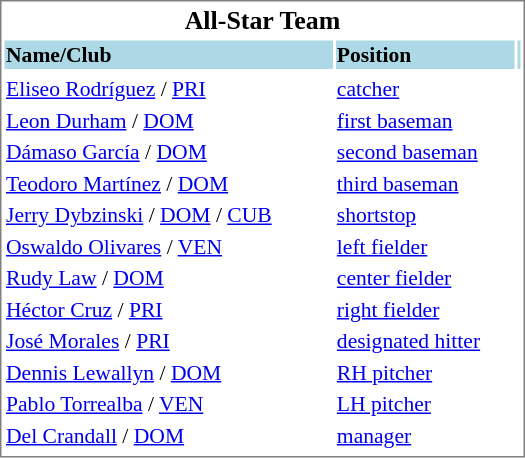<table cellpadding="1" width="350px" style="font-size: 90%; border: 1px solid gray;">
<tr align="center" style="font-size: larger;">
<td colspan=6><strong>All-Star Team</strong></td>
</tr>
<tr style="background:lightblue;">
<td><strong>Name/Club</strong></td>
<td><strong>Position</strong></td>
<td></td>
</tr>
<tr align="center" style="vertical-align: middle;" style="background:lightblue;">
</tr>
<tr>
<td><a href='#'>Eliseo Rodríguez</a> / <a href='#'>PRI</a></td>
<td><a href='#'>catcher</a></td>
</tr>
<tr>
<td><a href='#'>Leon Durham</a> / <a href='#'>DOM</a></td>
<td><a href='#'>first baseman</a></td>
</tr>
<tr>
<td><a href='#'>Dámaso García</a> / <a href='#'>DOM</a></td>
<td><a href='#'>second baseman</a></td>
</tr>
<tr>
<td><a href='#'>Teodoro Martínez</a> / <a href='#'>DOM</a></td>
<td><a href='#'>third baseman</a></td>
</tr>
<tr>
<td><a href='#'>Jerry Dybzinski</a> / <a href='#'>DOM</a> / <a href='#'>CUB</a></td>
<td><a href='#'>shortstop</a></td>
</tr>
<tr>
<td><a href='#'>Oswaldo Olivares</a> / <a href='#'>VEN</a></td>
<td><a href='#'>left fielder</a></td>
</tr>
<tr>
<td><a href='#'>Rudy Law</a> / <a href='#'>DOM</a></td>
<td><a href='#'>center fielder</a></td>
</tr>
<tr>
<td><a href='#'>Héctor Cruz</a> / <a href='#'>PRI</a></td>
<td><a href='#'>right fielder</a></td>
</tr>
<tr>
<td><a href='#'>José Morales</a> / <a href='#'>PRI</a></td>
<td><a href='#'>designated hitter</a></td>
</tr>
<tr>
<td><a href='#'>Dennis Lewallyn</a> / <a href='#'>DOM</a></td>
<td><a href='#'>RH pitcher</a></td>
</tr>
<tr>
<td><a href='#'>Pablo Torrealba</a> / <a href='#'>VEN</a></td>
<td><a href='#'>LH pitcher</a></td>
</tr>
<tr>
<td><a href='#'>Del Crandall</a> / <a href='#'>DOM</a></td>
<td><a href='#'>manager</a></td>
</tr>
<tr>
</tr>
</table>
